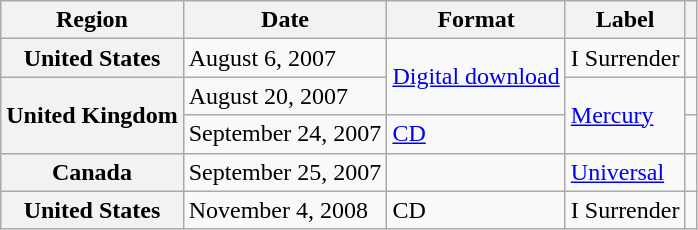<table class="wikitable plainrowheaders">
<tr>
<th scope="col">Region</th>
<th scope="col">Date</th>
<th scope="col">Format</th>
<th scope="col">Label</th>
<th scope="col"></th>
</tr>
<tr>
<th scope="row">United States</th>
<td>August 6, 2007</td>
<td rowspan="2"><a href='#'>Digital download</a></td>
<td>I Surrender</td>
<td align="center"></td>
</tr>
<tr>
<th scope="row" rowspan="2">United Kingdom</th>
<td>August 20, 2007</td>
<td rowspan="2"><a href='#'>Mercury</a></td>
<td align="center"></td>
</tr>
<tr>
<td>September 24, 2007</td>
<td><a href='#'>CD</a></td>
<td align="center"></td>
</tr>
<tr>
<th scope="row">Canada</th>
<td>September 25, 2007</td>
<td></td>
<td><a href='#'>Universal</a></td>
<td align="center"></td>
</tr>
<tr>
<th scope="row">United States</th>
<td>November 4, 2008</td>
<td>CD</td>
<td>I Surrender</td>
<td align="center"></td>
</tr>
</table>
